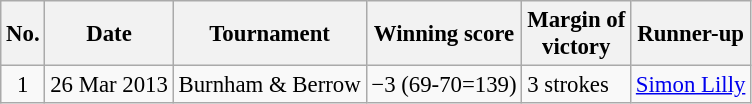<table class="wikitable" style="font-size:95%;">
<tr>
<th>No.</th>
<th>Date</th>
<th>Tournament</th>
<th>Winning score</th>
<th>Margin of<br>victory</th>
<th>Runner-up</th>
</tr>
<tr>
<td align=center>1</td>
<td align=right>26 Mar 2013</td>
<td>Burnham & Berrow</td>
<td>−3 (69-70=139)</td>
<td>3 strokes</td>
<td> <a href='#'>Simon Lilly</a></td>
</tr>
</table>
